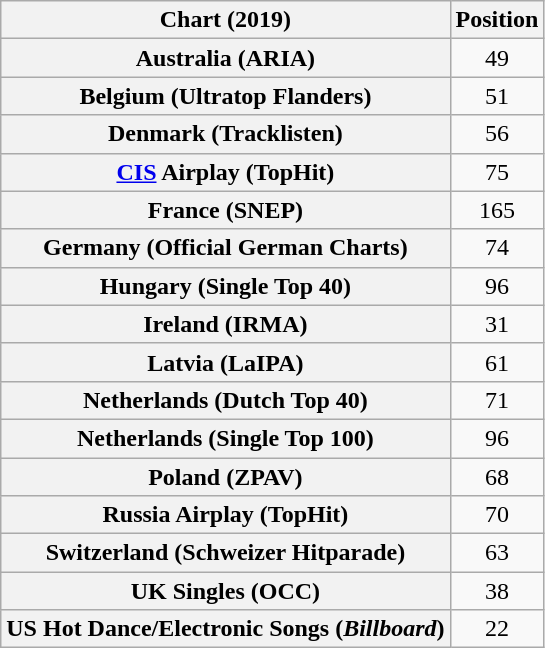<table class="wikitable sortable plainrowheaders" style="text-align:center">
<tr>
<th scope="col">Chart (2019)</th>
<th scope="col">Position</th>
</tr>
<tr>
<th scope="row">Australia (ARIA)</th>
<td>49</td>
</tr>
<tr>
<th scope="row">Belgium (Ultratop Flanders)</th>
<td>51</td>
</tr>
<tr>
<th scope="row">Denmark (Tracklisten)</th>
<td>56</td>
</tr>
<tr>
<th scope="row"><a href='#'>CIS</a> Airplay (TopHit)</th>
<td>75</td>
</tr>
<tr>
<th scope="row">France (SNEP)</th>
<td>165</td>
</tr>
<tr>
<th scope="row">Germany (Official German Charts)</th>
<td>74</td>
</tr>
<tr>
<th scope="row">Hungary (Single Top 40)</th>
<td>96</td>
</tr>
<tr>
<th scope="row">Ireland (IRMA)</th>
<td>31</td>
</tr>
<tr>
<th scope="row">Latvia (LaIPA)</th>
<td>61</td>
</tr>
<tr>
<th scope="row">Netherlands (Dutch Top 40)</th>
<td>71</td>
</tr>
<tr>
<th scope="row">Netherlands (Single Top 100)</th>
<td>96</td>
</tr>
<tr>
<th scope="row">Poland (ZPAV)</th>
<td>68</td>
</tr>
<tr>
<th scope="row">Russia Airplay (TopHit)</th>
<td>70</td>
</tr>
<tr>
<th scope="row">Switzerland (Schweizer Hitparade)</th>
<td>63</td>
</tr>
<tr>
<th scope="row">UK Singles (OCC)</th>
<td>38</td>
</tr>
<tr>
<th scope="row">US Hot Dance/Electronic Songs (<em>Billboard</em>)</th>
<td>22</td>
</tr>
</table>
